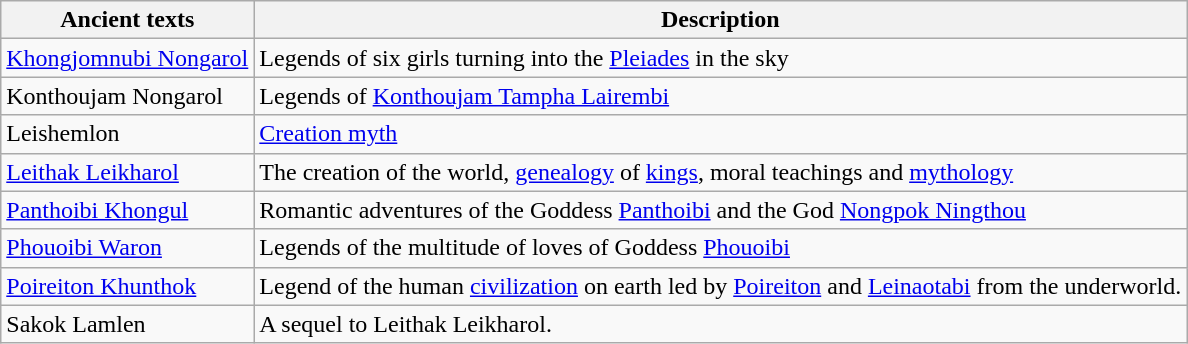<table class="wikitable">
<tr>
<th>Ancient texts</th>
<th>Description</th>
</tr>
<tr>
<td><a href='#'>Khongjomnubi Nongarol</a></td>
<td>Legends of six girls turning into the <a href='#'>Pleiades</a> in the sky</td>
</tr>
<tr>
<td>Konthoujam Nongarol</td>
<td>Legends of <a href='#'>Konthoujam Tampha Lairembi</a></td>
</tr>
<tr>
<td [Leishemlon>Leishemlon</td>
<td><a href='#'>Creation myth</a></td>
</tr>
<tr>
<td><a href='#'>Leithak Leikharol</a></td>
<td>The creation of the world, <a href='#'>genealogy</a> of <a href='#'>kings</a>, moral teachings and <a href='#'>mythology</a></td>
</tr>
<tr>
<td><a href='#'>Panthoibi Khongul</a></td>
<td>Romantic adventures of the Goddess <a href='#'>Panthoibi</a> and the God <a href='#'>Nongpok Ningthou</a></td>
</tr>
<tr>
<td><a href='#'>Phouoibi Waron</a></td>
<td>Legends of the multitude of loves of Goddess <a href='#'>Phouoibi</a></td>
</tr>
<tr>
<td><a href='#'>Poireiton Khunthok</a></td>
<td>Legend of the human <a href='#'>civilization</a> on earth led by <a href='#'>Poireiton</a> and <a href='#'>Leinaotabi</a> from the underworld.</td>
</tr>
<tr>
<td>Sakok Lamlen</td>
<td>A sequel to Leithak Leikharol.</td>
</tr>
</table>
